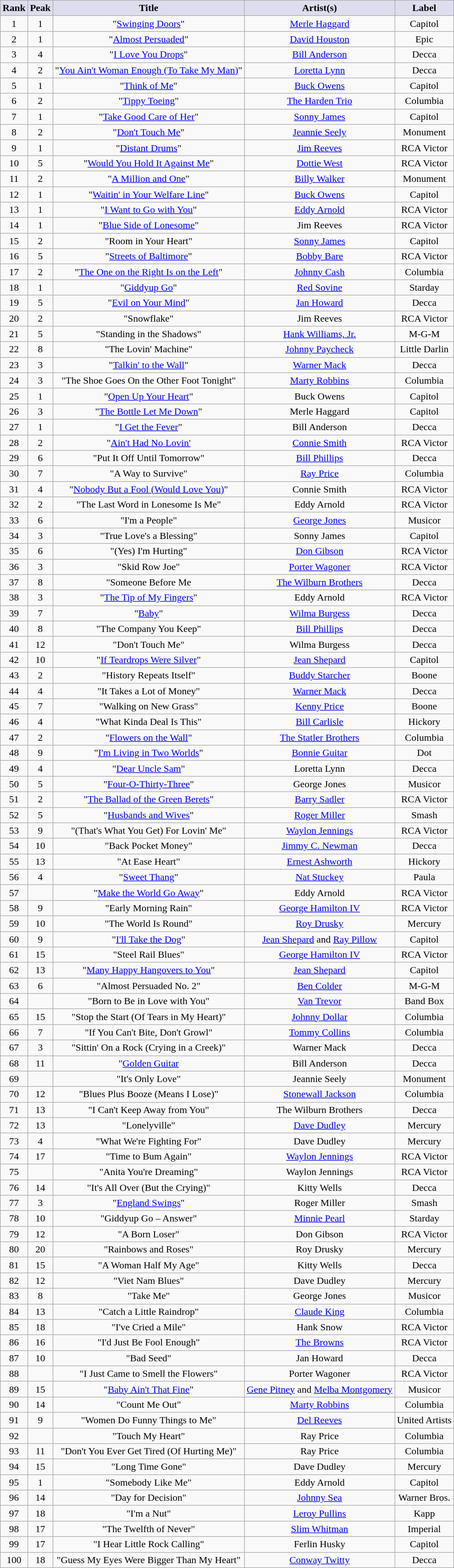<table class="wikitable sortable" style="text-align: center">
<tr>
<th scope="col" style="background:#dde;">Rank</th>
<th scope="col" style="background:#dde;">Peak</th>
<th scope="col" style="background:#dde;">Title</th>
<th scope="col" style="background:#dde;">Artist(s)</th>
<th scope="col" style="background:#dde;">Label</th>
</tr>
<tr>
<td>1</td>
<td>1</td>
<td>"<a href='#'>Swinging Doors</a>"</td>
<td><a href='#'>Merle Haggard</a></td>
<td>Capitol</td>
</tr>
<tr>
<td>2</td>
<td>1</td>
<td>"<a href='#'>Almost Persuaded</a>"</td>
<td><a href='#'>David Houston</a></td>
<td>Epic</td>
</tr>
<tr>
<td>3</td>
<td>4</td>
<td>"<a href='#'>I Love You Drops</a>"</td>
<td><a href='#'>Bill Anderson</a></td>
<td>Decca</td>
</tr>
<tr>
<td>4</td>
<td>2</td>
<td>"<a href='#'>You Ain't Woman Enough (To Take My Man)</a>"</td>
<td><a href='#'>Loretta Lynn</a></td>
<td>Decca</td>
</tr>
<tr>
<td>5</td>
<td>1</td>
<td>"<a href='#'>Think of Me</a>"</td>
<td><a href='#'>Buck Owens</a></td>
<td>Capitol</td>
</tr>
<tr>
<td>6</td>
<td>2</td>
<td>"<a href='#'>Tippy Toeing</a>"</td>
<td><a href='#'>The Harden Trio</a></td>
<td>Columbia</td>
</tr>
<tr>
<td>7</td>
<td>1</td>
<td>"<a href='#'>Take Good Care of Her</a>"</td>
<td><a href='#'>Sonny James</a></td>
<td>Capitol</td>
</tr>
<tr>
<td>8</td>
<td>2</td>
<td>"<a href='#'>Don't Touch Me</a>"</td>
<td><a href='#'>Jeannie Seely</a></td>
<td>Monument</td>
</tr>
<tr>
<td>9</td>
<td>1</td>
<td>"<a href='#'>Distant Drums</a>"</td>
<td><a href='#'>Jim Reeves</a></td>
<td>RCA Victor</td>
</tr>
<tr>
<td>10</td>
<td>5</td>
<td>"<a href='#'>Would You Hold It Against Me</a>"</td>
<td><a href='#'>Dottie West</a></td>
<td>RCA Victor</td>
</tr>
<tr>
<td>11</td>
<td>2</td>
<td>"<a href='#'>A Million and One</a>"</td>
<td><a href='#'>Billy Walker</a></td>
<td>Monument</td>
</tr>
<tr>
<td>12</td>
<td>1</td>
<td>"<a href='#'>Waitin' in Your Welfare Line</a>"</td>
<td><a href='#'>Buck Owens</a></td>
<td>Capitol</td>
</tr>
<tr>
<td>13</td>
<td>1</td>
<td>"<a href='#'>I Want to Go with You</a>"</td>
<td><a href='#'>Eddy Arnold</a></td>
<td>RCA Victor</td>
</tr>
<tr>
<td>14</td>
<td>1</td>
<td>"<a href='#'>Blue Side of Lonesome</a>"</td>
<td>Jim Reeves</td>
<td>RCA Victor</td>
</tr>
<tr>
<td>15</td>
<td>2</td>
<td>"Room in Your Heart"</td>
<td><a href='#'>Sonny James</a></td>
<td>Capitol</td>
</tr>
<tr>
<td>16</td>
<td>5</td>
<td>"<a href='#'>Streets of Baltimore</a>"</td>
<td><a href='#'>Bobby Bare</a></td>
<td>RCA Victor</td>
</tr>
<tr>
<td>17</td>
<td>2</td>
<td>"<a href='#'>The One on the Right Is on the Left</a>"</td>
<td><a href='#'>Johnny Cash</a></td>
<td>Columbia</td>
</tr>
<tr>
<td>18</td>
<td>1</td>
<td>"<a href='#'>Giddyup Go</a>"</td>
<td><a href='#'>Red Sovine</a></td>
<td>Starday</td>
</tr>
<tr>
<td>19</td>
<td>5</td>
<td>"<a href='#'>Evil on Your Mind</a>"</td>
<td><a href='#'>Jan Howard</a></td>
<td>Decca</td>
</tr>
<tr>
<td>20</td>
<td>2</td>
<td>"Snowflake"</td>
<td>Jim Reeves</td>
<td>RCA Victor</td>
</tr>
<tr>
<td>21</td>
<td>5</td>
<td>"Standing in the Shadows"</td>
<td><a href='#'>Hank Williams, Jr.</a></td>
<td>M-G-M</td>
</tr>
<tr>
<td>22</td>
<td>8</td>
<td>"The Lovin' Machine"</td>
<td><a href='#'>Johnny Paycheck</a></td>
<td>Little Darlin</td>
</tr>
<tr>
<td>23</td>
<td>3</td>
<td>"<a href='#'>Talkin' to the Wall</a>"</td>
<td><a href='#'>Warner Mack</a></td>
<td>Decca</td>
</tr>
<tr>
<td>24</td>
<td>3</td>
<td>"The Shoe Goes On the Other Foot Tonight"</td>
<td><a href='#'>Marty Robbins</a></td>
<td>Columbia</td>
</tr>
<tr>
<td>25</td>
<td>1</td>
<td>"<a href='#'>Open Up Your Heart</a>"</td>
<td>Buck Owens</td>
<td>Capitol</td>
</tr>
<tr>
<td>26</td>
<td>3</td>
<td>"<a href='#'>The Bottle Let Me Down</a>"</td>
<td>Merle Haggard</td>
<td>Capitol</td>
</tr>
<tr>
<td>27</td>
<td>1</td>
<td>"<a href='#'>I Get the Fever</a>"</td>
<td>Bill Anderson</td>
<td>Decca</td>
</tr>
<tr>
<td>28</td>
<td>2</td>
<td>"<a href='#'>Ain't Had No Lovin'</a></td>
<td><a href='#'>Connie Smith</a></td>
<td>RCA Victor</td>
</tr>
<tr>
<td>29</td>
<td>6</td>
<td>"Put It Off Until Tomorrow"</td>
<td><a href='#'>Bill Phillips</a></td>
<td>Decca</td>
</tr>
<tr>
<td>30</td>
<td>7</td>
<td>"A Way to Survive"</td>
<td><a href='#'>Ray Price</a></td>
<td>Columbia</td>
</tr>
<tr>
<td>31</td>
<td>4</td>
<td>"<a href='#'>Nobody But a Fool (Would Love You)</a>"</td>
<td>Connie Smith</td>
<td>RCA Victor</td>
</tr>
<tr>
<td>32</td>
<td>2</td>
<td>"The Last Word in Lonesome Is Me"</td>
<td>Eddy Arnold</td>
<td>RCA Victor</td>
</tr>
<tr>
<td>33</td>
<td>6</td>
<td>"I'm a People"</td>
<td><a href='#'>George Jones</a></td>
<td>Musicor</td>
</tr>
<tr>
<td>34</td>
<td>3</td>
<td>"True Love's a Blessing"</td>
<td>Sonny James</td>
<td>Capitol</td>
</tr>
<tr>
<td>35</td>
<td>6</td>
<td>"(Yes) I'm Hurting"</td>
<td><a href='#'>Don Gibson</a></td>
<td>RCA Victor</td>
</tr>
<tr>
<td>36</td>
<td>3</td>
<td>"Skid Row Joe"</td>
<td><a href='#'>Porter Wagoner</a></td>
<td>RCA Victor</td>
</tr>
<tr>
<td>37</td>
<td>8</td>
<td>"Someone Before Me</td>
<td><a href='#'>The Wilburn Brothers</a></td>
<td>Decca</td>
</tr>
<tr>
<td>38</td>
<td>3</td>
<td>"<a href='#'>The Tip of My Fingers</a>"</td>
<td>Eddy Arnold</td>
<td>RCA Victor</td>
</tr>
<tr>
<td>39</td>
<td>7</td>
<td>"<a href='#'>Baby</a>"</td>
<td><a href='#'>Wilma Burgess</a></td>
<td>Decca</td>
</tr>
<tr>
<td>40</td>
<td>8</td>
<td>"The Company You Keep"</td>
<td><a href='#'>Bill Phillips</a></td>
<td>Decca</td>
</tr>
<tr>
<td>41</td>
<td>12</td>
<td>"Don't Touch Me"</td>
<td>Wilma Burgess</td>
<td>Decca</td>
</tr>
<tr>
<td>42</td>
<td>10</td>
<td>"<a href='#'>If Teardrops Were Silver</a>"</td>
<td><a href='#'>Jean Shepard</a></td>
<td>Capitol</td>
</tr>
<tr>
<td>43</td>
<td>2</td>
<td>"History Repeats Itself"</td>
<td><a href='#'>Buddy Starcher</a></td>
<td>Boone</td>
</tr>
<tr>
<td>44</td>
<td>4</td>
<td>"It Takes a Lot of Money"</td>
<td><a href='#'>Warner Mack</a></td>
<td>Decca</td>
</tr>
<tr>
<td>45</td>
<td>7</td>
<td>"Walking on New Grass"</td>
<td><a href='#'>Kenny Price</a></td>
<td>Boone</td>
</tr>
<tr>
<td>46</td>
<td>4</td>
<td>"What Kinda Deal Is This"</td>
<td><a href='#'>Bill Carlisle</a></td>
<td>Hickory</td>
</tr>
<tr>
<td>47</td>
<td>2</td>
<td>"<a href='#'>Flowers on the Wall</a>"</td>
<td><a href='#'>The Statler Brothers</a></td>
<td>Columbia</td>
</tr>
<tr>
<td>48</td>
<td>9</td>
<td>"<a href='#'>I'm Living in Two Worlds</a>"</td>
<td><a href='#'>Bonnie Guitar</a></td>
<td>Dot</td>
</tr>
<tr>
<td>49</td>
<td>4</td>
<td>"<a href='#'>Dear Uncle Sam</a>"</td>
<td>Loretta Lynn</td>
<td>Decca</td>
</tr>
<tr>
<td>50</td>
<td>5</td>
<td>"<a href='#'>Four-O-Thirty-Three</a>"</td>
<td>George Jones</td>
<td>Musicor</td>
</tr>
<tr>
<td>51</td>
<td>2</td>
<td>"<a href='#'>The Ballad of the Green Berets</a>"</td>
<td><a href='#'>Barry Sadler</a></td>
<td>RCA Victor</td>
</tr>
<tr>
<td>52</td>
<td>5</td>
<td>"<a href='#'>Husbands and Wives</a>"</td>
<td><a href='#'>Roger Miller</a></td>
<td>Smash</td>
</tr>
<tr>
<td>53</td>
<td>9</td>
<td>"(That's What You Get) For Lovin' Me"</td>
<td><a href='#'>Waylon Jennings</a></td>
<td>RCA Victor</td>
</tr>
<tr>
<td>54</td>
<td>10</td>
<td>"Back Pocket Money"</td>
<td><a href='#'>Jimmy C. Newman</a></td>
<td>Decca</td>
</tr>
<tr>
<td>55</td>
<td>13</td>
<td>"At Ease Heart"</td>
<td><a href='#'>Ernest Ashworth</a></td>
<td>Hickory</td>
</tr>
<tr>
<td>56</td>
<td>4</td>
<td>"<a href='#'>Sweet Thang</a>"</td>
<td><a href='#'>Nat Stuckey</a></td>
<td>Paula</td>
</tr>
<tr>
<td>57</td>
<td></td>
<td>"<a href='#'>Make the World Go Away</a>"</td>
<td>Eddy Arnold</td>
<td>RCA Victor</td>
</tr>
<tr>
<td>58</td>
<td>9</td>
<td>"Early Morning Rain"</td>
<td><a href='#'>George Hamilton IV</a></td>
<td>RCA Victor</td>
</tr>
<tr>
<td>59</td>
<td>10</td>
<td>"The World Is Round"</td>
<td><a href='#'>Roy Drusky</a></td>
<td>Mercury</td>
</tr>
<tr>
<td>60</td>
<td>9</td>
<td>"<a href='#'>I'll Take the Dog</a>"</td>
<td><a href='#'>Jean Shepard</a> and <a href='#'>Ray Pillow</a></td>
<td>Capitol</td>
</tr>
<tr>
<td>61</td>
<td>15</td>
<td>"Steel Rail Blues"</td>
<td><a href='#'>George Hamilton IV</a></td>
<td>RCA Victor</td>
</tr>
<tr>
<td>62</td>
<td>13</td>
<td>"<a href='#'>Many Happy Hangovers to You</a>"</td>
<td><a href='#'>Jean Shepard</a></td>
<td>Capitol</td>
</tr>
<tr>
<td>63</td>
<td>6</td>
<td>"Almost Persuaded No. 2"</td>
<td><a href='#'>Ben Colder</a></td>
<td>M-G-M</td>
</tr>
<tr>
<td>64</td>
<td></td>
<td>"Born to Be in Love with You"</td>
<td><a href='#'>Van Trevor</a></td>
<td>Band Box</td>
</tr>
<tr>
<td>65</td>
<td>15</td>
<td>"Stop the Start (Of Tears in My Heart)"</td>
<td><a href='#'>Johnny Dollar</a></td>
<td>Columbia</td>
</tr>
<tr>
<td>66</td>
<td>7</td>
<td>"If You Can't Bite, Don't Growl"</td>
<td><a href='#'>Tommy Collins</a></td>
<td>Columbia</td>
</tr>
<tr>
<td>67</td>
<td>3</td>
<td>"Sittin' On a Rock (Crying in a Creek)"</td>
<td>Warner Mack</td>
<td>Decca</td>
</tr>
<tr>
<td>68</td>
<td>11</td>
<td>"<a href='#'>Golden Guitar</a></td>
<td>Bill Anderson</td>
<td>Decca</td>
</tr>
<tr>
<td>69</td>
<td></td>
<td>"It's Only Love"</td>
<td>Jeannie Seely</td>
<td>Monument</td>
</tr>
<tr>
<td>70</td>
<td>12</td>
<td>"Blues Plus Booze (Means I Lose)"</td>
<td><a href='#'>Stonewall Jackson</a></td>
<td>Columbia</td>
</tr>
<tr>
<td>71</td>
<td>13</td>
<td>"I Can't Keep Away from You"</td>
<td>The Wilburn Brothers</td>
<td>Decca</td>
</tr>
<tr>
<td>72</td>
<td>13</td>
<td>"Lonelyville"</td>
<td><a href='#'>Dave Dudley</a></td>
<td>Mercury</td>
</tr>
<tr>
<td>73</td>
<td>4</td>
<td>"What We're Fighting For"</td>
<td>Dave Dudley</td>
<td>Mercury</td>
</tr>
<tr>
<td>74</td>
<td>17</td>
<td>"Time to Bum Again"</td>
<td><a href='#'>Waylon Jennings</a></td>
<td>RCA Victor</td>
</tr>
<tr>
<td>75</td>
<td></td>
<td>"Anita You're Dreaming"</td>
<td>Waylon Jennings</td>
<td>RCA Victor</td>
</tr>
<tr>
<td>76</td>
<td>14</td>
<td>"It's All Over (But the Crying)"</td>
<td>Kitty Wells</td>
<td>Decca</td>
</tr>
<tr>
<td>77</td>
<td>3</td>
<td>"<a href='#'>England Swings</a>"</td>
<td>Roger Miller</td>
<td>Smash</td>
</tr>
<tr>
<td>78</td>
<td>10</td>
<td>"Giddyup Go – Answer"</td>
<td><a href='#'>Minnie Pearl</a></td>
<td>Starday</td>
</tr>
<tr>
<td>79</td>
<td>12</td>
<td>"A Born Loser"</td>
<td>Don Gibson</td>
<td>RCA Victor</td>
</tr>
<tr>
<td>80</td>
<td>20</td>
<td>"Rainbows and Roses"</td>
<td>Roy Drusky</td>
<td>Mercury</td>
</tr>
<tr>
<td>81</td>
<td>15</td>
<td>"A Woman Half My Age"</td>
<td>Kitty Wells</td>
<td>Decca</td>
</tr>
<tr>
<td>82</td>
<td>12</td>
<td>"Viet Nam Blues"</td>
<td>Dave Dudley</td>
<td>Mercury</td>
</tr>
<tr>
<td>83</td>
<td>8</td>
<td>"Take Me"</td>
<td>George Jones</td>
<td>Musicor</td>
</tr>
<tr>
<td>84</td>
<td>13</td>
<td>"Catch a Little Raindrop"</td>
<td><a href='#'>Claude King</a></td>
<td>Columbia</td>
</tr>
<tr>
<td>85</td>
<td>18</td>
<td>"I've Cried a Mile"</td>
<td>Hank Snow</td>
<td>RCA Victor</td>
</tr>
<tr>
<td>86</td>
<td>16</td>
<td>"I'd Just Be Fool Enough"</td>
<td><a href='#'>The Browns</a></td>
<td>RCA Victor</td>
</tr>
<tr>
<td>87</td>
<td>10</td>
<td>"Bad Seed"</td>
<td>Jan Howard</td>
<td>Decca</td>
</tr>
<tr>
<td>88</td>
<td></td>
<td>"I Just Came to Smell the Flowers"</td>
<td>Porter Wagoner</td>
<td>RCA Victor</td>
</tr>
<tr>
<td>89</td>
<td>15</td>
<td>"<a href='#'>Baby Ain't That Fine</a>"</td>
<td><a href='#'>Gene Pitney</a> and <a href='#'>Melba Montgomery</a></td>
<td>Musicor</td>
</tr>
<tr>
<td>90</td>
<td>14</td>
<td>"Count Me Out"</td>
<td><a href='#'>Marty Robbins</a></td>
<td>Columbia</td>
</tr>
<tr>
<td>91</td>
<td>9</td>
<td>"Women Do Funny Things to Me"</td>
<td><a href='#'>Del Reeves</a></td>
<td>United Artists</td>
</tr>
<tr>
<td>92</td>
<td></td>
<td>"Touch My Heart"</td>
<td>Ray Price</td>
<td>Columbia</td>
</tr>
<tr>
<td>93</td>
<td>11</td>
<td>"Don't You Ever Get Tired (Of Hurting Me)"</td>
<td>Ray Price</td>
<td>Columbia</td>
</tr>
<tr>
<td>94</td>
<td>15</td>
<td>"Long Time Gone"</td>
<td>Dave Dudley</td>
<td>Mercury</td>
</tr>
<tr>
<td>95</td>
<td>1</td>
<td>"Somebody Like Me"</td>
<td>Eddy Arnold</td>
<td>Capitol</td>
</tr>
<tr>
<td>96</td>
<td>14</td>
<td>"Day for Decision"</td>
<td><a href='#'>Johnny Sea</a></td>
<td>Warner Bros.</td>
</tr>
<tr>
<td>97</td>
<td>18</td>
<td>"I'm a Nut"</td>
<td><a href='#'>Leroy Pullins</a></td>
<td>Kapp</td>
</tr>
<tr>
<td>98</td>
<td>17</td>
<td>"The Twelfth of Never"</td>
<td><a href='#'>Slim Whitman</a></td>
<td>Imperial</td>
</tr>
<tr>
<td>99</td>
<td>17</td>
<td>"I Hear Little Rock Calling"</td>
<td>Ferlin Husky</td>
<td>Capitol</td>
</tr>
<tr>
<td>100</td>
<td>18</td>
<td>"Guess My Eyes Were Bigger Than My Heart"</td>
<td><a href='#'>Conway Twitty</a></td>
<td>Decca</td>
</tr>
</table>
